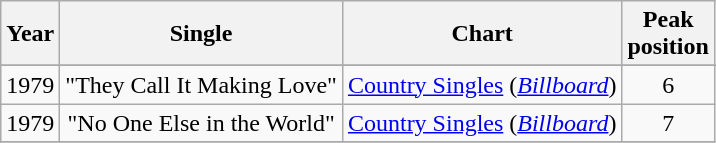<table class="wikitable"  style="text-align: center;">
<tr>
<th>Year</th>
<th>Single</th>
<th>Chart</th>
<th>Peak<br>position</th>
</tr>
<tr>
</tr>
<tr>
<td>1979</td>
<td>"They Call It Making Love"</td>
<td><a href='#'>Country Singles</a> (<a href='#'><em>Billboard</em></a>)</td>
<td>6</td>
</tr>
<tr>
<td>1979</td>
<td>"No One Else in the World"</td>
<td><a href='#'>Country Singles</a> (<a href='#'><em>Billboard</em></a>)</td>
<td>7</td>
</tr>
<tr>
</tr>
</table>
